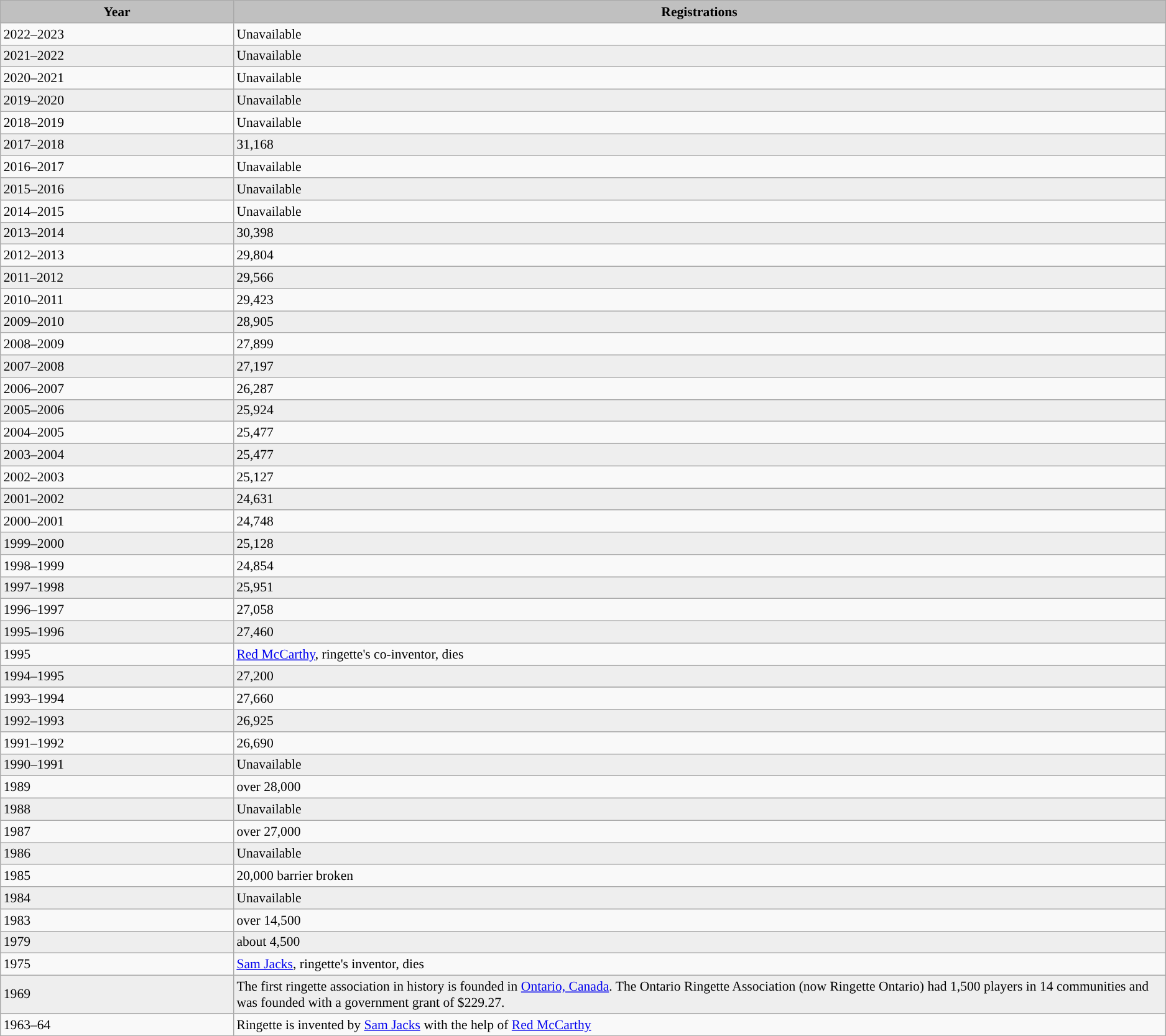<table class="wikitable" style="text-align:left; font-size:90%;">
<tr style="font-weight:bold; background-color:#dddddd;">
<th width=20% style="background:silver;">Year</th>
<th style="background:silver;">Registrations</th>
</tr>
<tr align="Left">
<td align="left">2022–2023</td>
<td>Unavailable</td>
</tr>
<tr align="Left" bgcolor="#eeeeee">
<td align="left">2021–2022</td>
<td>Unavailable</td>
</tr>
<tr align="Left">
<td align="left">2020–2021</td>
<td>Unavailable</td>
</tr>
<tr align="Left" bgcolor="#eeeeee">
<td align="left">2019–2020</td>
<td>Unavailable</td>
</tr>
<tr align="Left">
<td align="left">2018–2019</td>
<td>Unavailable</td>
</tr>
<tr align="Left" bgcolor="#eeeeee">
<td align="left">2017–2018</td>
<td>31,168</td>
</tr>
<tr align="Left">
<td align="left">2016–2017</td>
<td>Unavailable</td>
</tr>
<tr align="Left" bgcolor="#eeeeee">
<td align="left">2015–2016</td>
<td>Unavailable</td>
</tr>
<tr align="Left">
<td align="left">2014–2015</td>
<td>Unavailable</td>
</tr>
<tr align="Left" bgcolor="#eeeeee">
<td align="left">2013–2014</td>
<td>30,398</td>
</tr>
<tr align="Left">
<td align="left">2012–2013</td>
<td>29,804</td>
</tr>
<tr align="Left" bgcolor="#eeeeee">
<td align="left">2011–2012</td>
<td>29,566</td>
</tr>
<tr align="Left">
<td align="left">2010–2011</td>
<td>29,423</td>
</tr>
<tr align="Left" bgcolor="#eeeeee">
<td align="left">2009–2010</td>
<td>28,905</td>
</tr>
<tr align="Left">
<td align="left">2008–2009</td>
<td>27,899</td>
</tr>
<tr align="Left" bgcolor="#eeeeee">
<td align="left">2007–2008</td>
<td>27,197</td>
</tr>
<tr align="Left">
<td align="left">2006–2007</td>
<td>26,287</td>
</tr>
<tr align="Left" bgcolor="#eeeeee">
<td align="left">2005–2006</td>
<td>25,924</td>
</tr>
<tr align="Left">
<td align="left">2004–2005</td>
<td>25,477</td>
</tr>
<tr align="Left" bgcolor="#eeeeee">
<td align="left">2003–2004</td>
<td>25,477</td>
</tr>
<tr align="Left">
<td align="left">2002–2003</td>
<td>25,127</td>
</tr>
<tr align="Left" bgcolor="#eeeeee">
<td align="left">2001–2002</td>
<td>24,631</td>
</tr>
<tr align="Left">
<td align="left">2000–2001</td>
<td>24,748</td>
</tr>
<tr align="Left" bgcolor="#eeeeee">
<td align="left">1999–2000</td>
<td>25,128</td>
</tr>
<tr align="Left">
<td align="left">1998–1999</td>
<td>24,854</td>
</tr>
<tr align="Left" bgcolor="#eeeeee">
<td align="left">1997–1998</td>
<td>25,951</td>
</tr>
<tr align="Left">
<td align="left">1996–1997</td>
<td>27,058</td>
</tr>
<tr align="Left" bgcolor="#eeeeee">
<td align="left">1995–1996</td>
<td>27,460</td>
</tr>
<tr align="Left">
<td align="left">1995</td>
<td><a href='#'>Red McCarthy</a>, ringette's co-inventor, dies</td>
</tr>
<tr align="Left" bgcolor="#eeeeee">
<td align="left">1994–1995</td>
<td>27,200</td>
</tr>
<tr>
</tr>
<tr align="Left">
<td align="left">1993–1994</td>
<td>27,660</td>
</tr>
<tr align="Left" bgcolor="#eeeeee">
<td align="left">1992–1993</td>
<td>26,925</td>
</tr>
<tr align="Left">
<td align="left">1991–1992</td>
<td>26,690</td>
</tr>
<tr align="Left" bgcolor="#eeeeee">
<td align="left">1990–1991</td>
<td>Unavailable</td>
</tr>
<tr align="Left">
<td align="left">1989</td>
<td>over 28,000</td>
</tr>
<tr align="Left" bgcolor="#eeeeee">
<td align="left">1988</td>
<td>Unavailable</td>
</tr>
<tr align="Left">
<td align="left">1987</td>
<td>over 27,000</td>
</tr>
<tr align="Left" bgcolor="#eeeeee">
<td align="left">1986</td>
<td>Unavailable</td>
</tr>
<tr align="Left">
<td align="left">1985</td>
<td>20,000 barrier broken</td>
</tr>
<tr align="Left" bgcolor="#eeeeee">
<td align="left">1984</td>
<td>Unavailable</td>
</tr>
<tr align="Left">
<td align="left">1983</td>
<td>over 14,500</td>
</tr>
<tr align="Left" bgcolor="#eeeeee">
<td align="left">1979</td>
<td>about 4,500</td>
</tr>
<tr align="Left">
<td align="left">1975</td>
<td><a href='#'>Sam Jacks</a>, ringette's inventor, dies</td>
</tr>
<tr align="Left" bgcolor="#eeeeee">
<td align="left">1969</td>
<td>The first ringette association in history is founded in <a href='#'>Ontario, Canada</a>. The Ontario Ringette Association (now Ringette Ontario) had 1,500 players in 14 communities and was founded with a government grant of $229.27.</td>
</tr>
<tr align="Left">
<td align="left">1963–64</td>
<td>Ringette is invented by <a href='#'>Sam Jacks</a> with the help of <a href='#'>Red McCarthy</a></td>
</tr>
</table>
